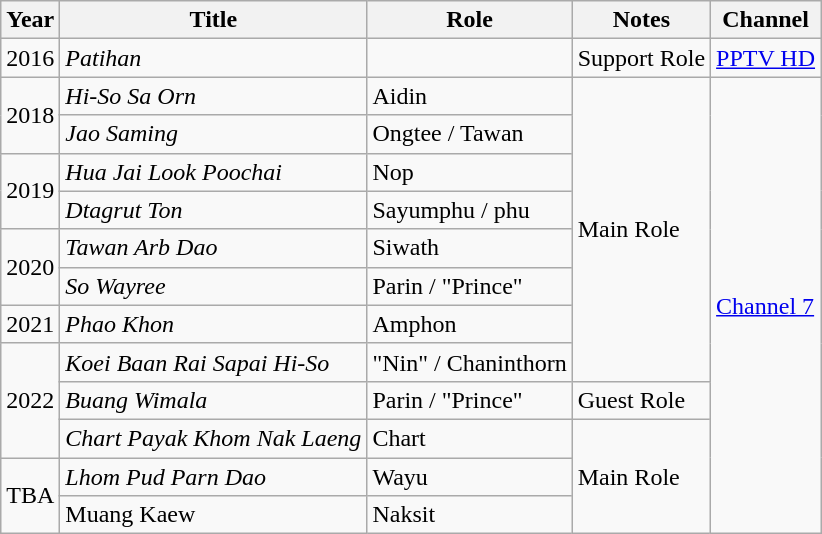<table class="wikitable">
<tr>
<th>Year</th>
<th>Title</th>
<th>Role</th>
<th>Notes</th>
<th>Channel</th>
</tr>
<tr>
<td>2016</td>
<td><em>Patihan</em></td>
<td></td>
<td>Support Role</td>
<td><a href='#'>PPTV HD</a></td>
</tr>
<tr>
<td rowspan="2">2018</td>
<td><em>Hi-So Sa Orn</em></td>
<td>Aidin</td>
<td rowspan="8">Main Role</td>
<td rowspan="21"><a href='#'>Channel 7</a></td>
</tr>
<tr>
<td><em>Jao Saming</em></td>
<td>Ongtee / Tawan</td>
</tr>
<tr>
<td rowspan="2">2019</td>
<td><em>Hua Jai Look Poochai</em></td>
<td>Nop</td>
</tr>
<tr>
<td><em>Dtagrut Ton</em></td>
<td>Sayumphu / phu</td>
</tr>
<tr>
<td rowspan="2">2020</td>
<td><em>Tawan Arb Dao</em></td>
<td Siwakorn>Siwath</td>
</tr>
<tr>
<td><em>So Wayree</em></td>
<td>Parin / "Prince"</td>
</tr>
<tr>
<td>2021</td>
<td><em>Phao Khon</em></td>
<td>Amphon</td>
</tr>
<tr>
<td rowspan="3">2022</td>
<td><em>Koei Baan Rai Sapai Hi-So</em></td>
<td>"Nin" / Chaninthorn</td>
</tr>
<tr>
<td><em>Buang Wimala</em></td>
<td>Parin / "Prince"</td>
<td>Guest Role</td>
</tr>
<tr>
<td><em>Chart Payak Khom Nak Laeng</em></td>
<td>Chart</td>
<td rowspan="3">Main Role</td>
</tr>
<tr>
<td rowspan="3">TBA</td>
<td><em>Lhom Pud Parn Dao</em></td>
<td>Wayu</td>
</tr>
<tr>
<td>Muang Kaew</td>
<td>Naksit</td>
</tr>
</table>
